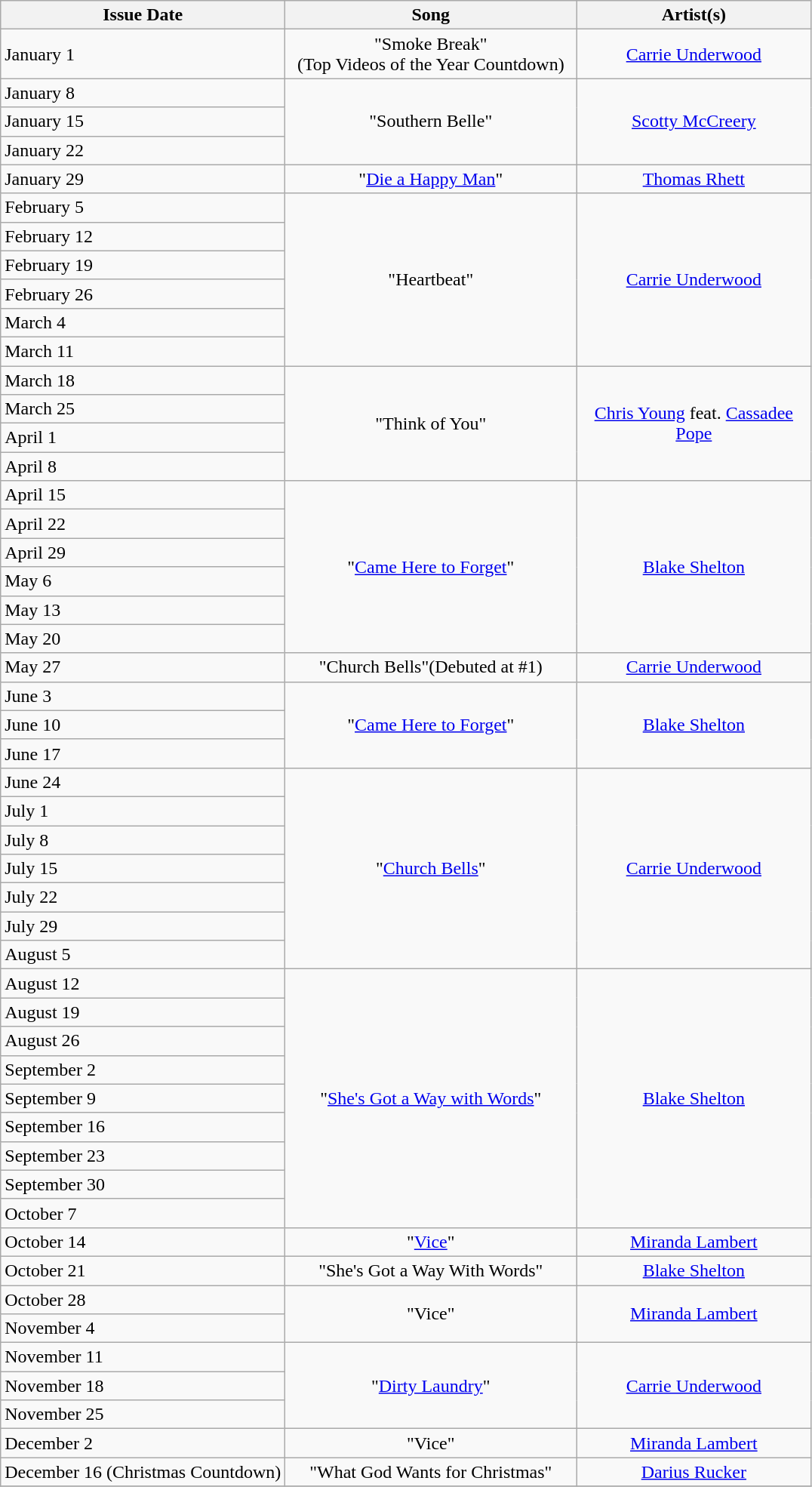<table class="wikitable">
<tr>
<th align="left">Issue Date</th>
<th align="center" width="250">Song</th>
<th align="center" width="200">Artist(s)</th>
</tr>
<tr>
<td align="left">January 1</td>
<td align="center" rowspan="1">"Smoke Break"<br>(Top Videos of the Year Countdown)</td>
<td align="center" rowspan="1"><a href='#'>Carrie Underwood</a></td>
</tr>
<tr>
<td align="left">January 8</td>
<td align="center" rowspan="3">"Southern Belle"</td>
<td align="center" rowspan="3"><a href='#'>Scotty McCreery</a></td>
</tr>
<tr>
<td align="left">January 15</td>
</tr>
<tr>
<td align-"left">January 22</td>
</tr>
<tr>
<td align="left">January 29</td>
<td align="center" rowspan="1">"<a href='#'>Die a Happy Man</a>"</td>
<td align="center" rowspan="1"><a href='#'>Thomas Rhett</a></td>
</tr>
<tr>
<td align="left">February 5</td>
<td align="center" rowspan="6">"Heartbeat"</td>
<td align="center" rowspan="6"><a href='#'>Carrie Underwood</a></td>
</tr>
<tr>
<td align="left">February 12</td>
</tr>
<tr>
<td align="left">February 19</td>
</tr>
<tr>
<td align="left">February 26</td>
</tr>
<tr>
<td align="left">March 4</td>
</tr>
<tr>
<td align="left">March 11</td>
</tr>
<tr>
<td align="left">March 18</td>
<td align="center" rowspan="4">"Think of You"</td>
<td align="center" rowspan="4"><a href='#'>Chris Young</a> feat. <a href='#'>Cassadee Pope</a></td>
</tr>
<tr>
<td align="left">March 25</td>
</tr>
<tr>
<td>April 1</td>
</tr>
<tr>
<td>April 8</td>
</tr>
<tr>
<td>April 15</td>
<td align="center" rowspan="6">"<a href='#'>Came Here to Forget</a>"</td>
<td align="center" rowspan="6"><a href='#'>Blake Shelton</a></td>
</tr>
<tr>
<td>April 22</td>
</tr>
<tr>
<td>April 29</td>
</tr>
<tr>
<td>May 6</td>
</tr>
<tr>
<td>May 13</td>
</tr>
<tr>
<td>May 20</td>
</tr>
<tr>
<td align="left">May 27</td>
<td align="center" rowspan="1">"Church Bells"(Debuted at #1)</td>
<td align="center" rowspan="1"><a href='#'>Carrie Underwood</a></td>
</tr>
<tr>
<td align="left">June 3</td>
<td align="center" rowspan="3">"<a href='#'>Came Here to Forget</a>"</td>
<td align="center" rowspan="3"><a href='#'>Blake Shelton</a></td>
</tr>
<tr>
<td align="left">June 10</td>
</tr>
<tr>
<td align="left">June 17</td>
</tr>
<tr>
<td align="left">June 24</td>
<td align="center" rowspan="7">"<a href='#'>Church Bells</a>"</td>
<td align="center" rowspan="7"><a href='#'>Carrie Underwood</a></td>
</tr>
<tr>
<td align="left">July 1</td>
</tr>
<tr>
<td align="left">July 8</td>
</tr>
<tr>
<td align="left">July 15</td>
</tr>
<tr>
<td align="left">July 22</td>
</tr>
<tr>
<td align="left">July 29</td>
</tr>
<tr>
<td align="left">August 5</td>
</tr>
<tr>
<td align="left">August  12</td>
<td align="center" rowspan="9">"<a href='#'>She's Got a Way with Words</a>"</td>
<td align="center" rowspan="9"><a href='#'>Blake Shelton</a></td>
</tr>
<tr>
<td align="left">August 19</td>
</tr>
<tr>
<td align="left">August 26</td>
</tr>
<tr>
<td align="left">September 2</td>
</tr>
<tr>
<td align="left">September 9</td>
</tr>
<tr>
<td align="left">September 16</td>
</tr>
<tr>
<td align="left">September 23</td>
</tr>
<tr>
<td align="left">September 30</td>
</tr>
<tr>
<td align="left">October 7</td>
</tr>
<tr>
<td align="left">October 14</td>
<td align="center" rowspan="1">"<a href='#'>Vice</a>"</td>
<td align="center" rowspan="1"><a href='#'>Miranda Lambert</a></td>
</tr>
<tr>
<td align="left">October 21</td>
<td align="center" rowspan="1">"She's Got a Way With Words"</td>
<td align="center" rowspan="1"><a href='#'>Blake Shelton</a></td>
</tr>
<tr>
<td align="left">October 28</td>
<td align="center" rowspan="2">"Vice"</td>
<td align="center" rowspan="2"><a href='#'>Miranda Lambert</a></td>
</tr>
<tr>
<td>November 4</td>
</tr>
<tr>
<td align="left">November 11</td>
<td align="center" rowspan="3">"<a href='#'>Dirty Laundry</a>"</td>
<td align="center" rowspan="3"><a href='#'>Carrie Underwood</a></td>
</tr>
<tr>
<td>November 18</td>
</tr>
<tr>
<td>November 25</td>
</tr>
<tr>
<td align="left">December 2</td>
<td align="center" rowspan="1">"Vice"</td>
<td align="center" rowspan="1"><a href='#'>Miranda Lambert</a></td>
</tr>
<tr>
<td align="left">December 16 (Christmas Countdown)</td>
<td align="center" rowspan="1">"What God Wants for Christmas"</td>
<td align="center" rowspan="1"><a href='#'>Darius Rucker</a></td>
</tr>
<tr>
</tr>
</table>
